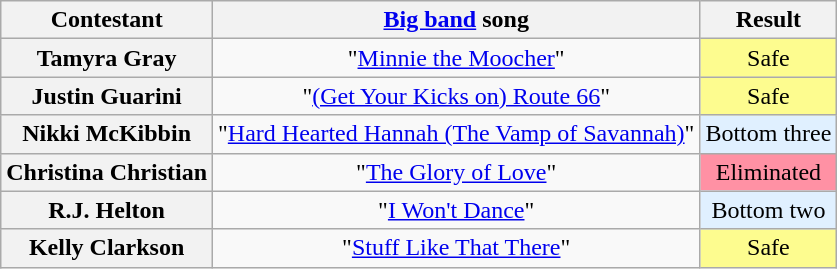<table class="wikitable unsortable" style="text-align:center;">
<tr>
<th scope="col">Contestant</th>
<th scope="col"><a href='#'>Big band</a> song</th>
<th scope="col">Result</th>
</tr>
<tr>
<th scope="row">Tamyra Gray</th>
<td>"<a href='#'>Minnie the Moocher</a>"</td>
<td style="background:#FDFC8F;">Safe</td>
</tr>
<tr>
<th scope="row">Justin Guarini</th>
<td>"<a href='#'>(Get Your Kicks on) Route 66</a>"</td>
<td style="background:#FDFC8F;">Safe</td>
</tr>
<tr>
<th scope="row">Nikki McKibbin</th>
<td>"<a href='#'>Hard Hearted Hannah (The Vamp of Savannah)</a>"</td>
<td style="background:#E0F0FF;">Bottom three</td>
</tr>
<tr>
<th scope="row">Christina Christian</th>
<td>"<a href='#'>The Glory of Love</a>"</td>
<td bgcolor="FF91A4">Eliminated</td>
</tr>
<tr>
<th scope="row">R.J. Helton</th>
<td>"<a href='#'>I Won't Dance</a>"</td>
<td style="background:#E0F0FF;">Bottom two</td>
</tr>
<tr>
<th scope="row">Kelly Clarkson</th>
<td>"<a href='#'>Stuff Like That There</a>"</td>
<td style="background:#FDFC8F;">Safe</td>
</tr>
</table>
